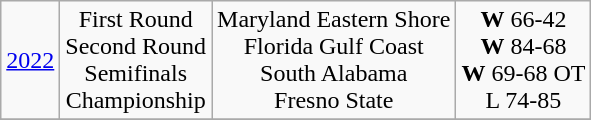<table class="wikitable">
<tr align="center">
<td><a href='#'>2022</a></td>
<td>First Round<br>Second Round<br>Semifinals<br>Championship</td>
<td>Maryland Eastern Shore<br>Florida Gulf Coast<br>South Alabama<br>Fresno State</td>
<td><strong>W</strong> 66-42<br><strong>W</strong> 84-68<br><strong>W</strong> 69-68 OT<br>L 74-85</td>
</tr>
<tr }>
</tr>
</table>
